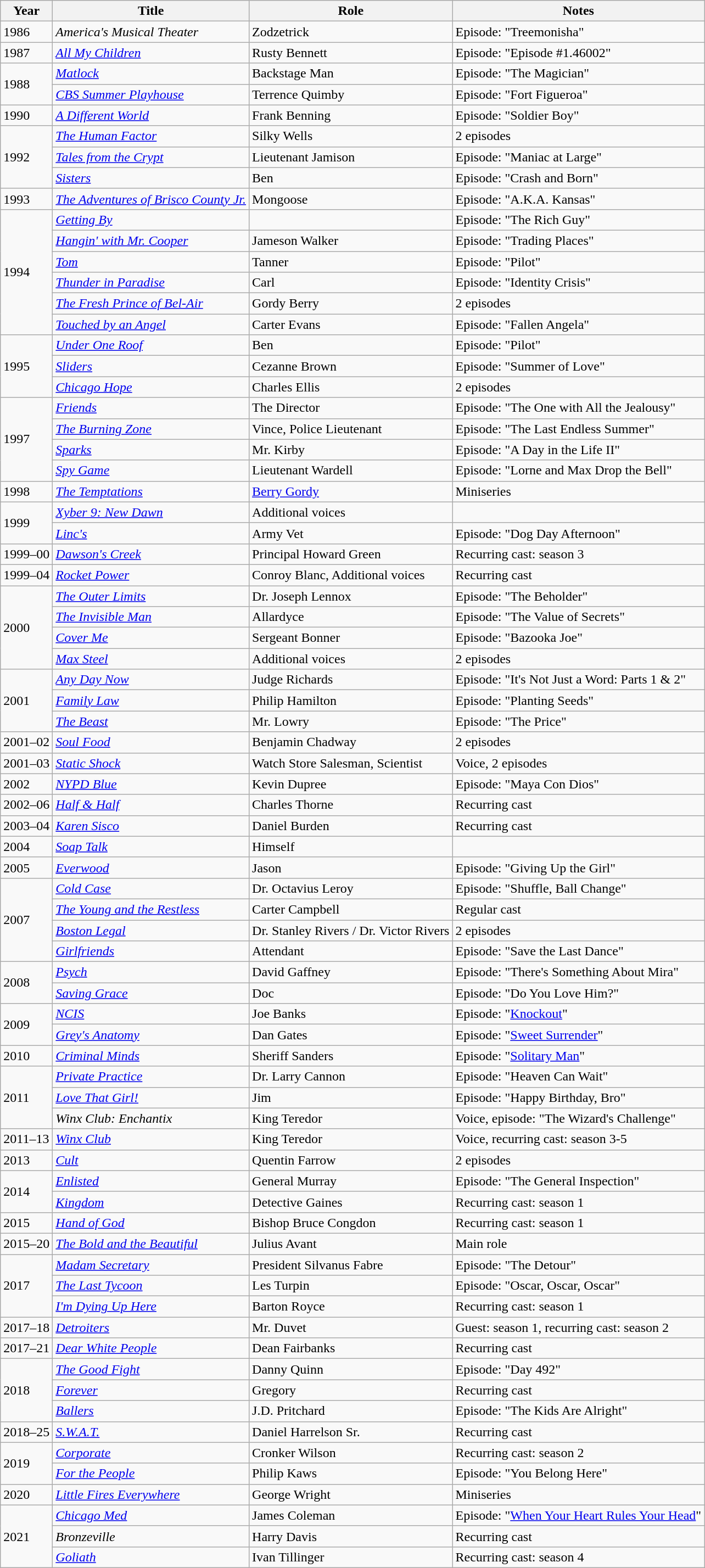<table class="wikitable sortable">
<tr>
<th>Year</th>
<th>Title</th>
<th>Role</th>
<th>Notes</th>
</tr>
<tr>
<td>1986</td>
<td><em>America's Musical Theater</em></td>
<td>Zodzetrick</td>
<td>Episode: "Treemonisha"</td>
</tr>
<tr>
<td>1987</td>
<td><em><a href='#'>All My Children</a></em></td>
<td>Rusty Bennett</td>
<td>Episode: "Episode #1.46002"</td>
</tr>
<tr>
<td rowspan=2>1988</td>
<td><em><a href='#'>Matlock</a></em></td>
<td>Backstage Man</td>
<td>Episode: "The Magician"</td>
</tr>
<tr>
<td><em><a href='#'>CBS Summer Playhouse</a></em></td>
<td>Terrence Quimby</td>
<td>Episode: "Fort Figueroa"</td>
</tr>
<tr>
<td>1990</td>
<td><em><a href='#'>A Different World</a></em></td>
<td>Frank Benning</td>
<td>Episode: "Soldier Boy"</td>
</tr>
<tr>
<td rowspan=3>1992</td>
<td><em><a href='#'>The Human Factor</a></em></td>
<td>Silky Wells</td>
<td>2 episodes</td>
</tr>
<tr>
<td><em><a href='#'>Tales from the Crypt</a></em></td>
<td>Lieutenant Jamison</td>
<td>Episode: "Maniac at Large"</td>
</tr>
<tr>
<td><em><a href='#'>Sisters</a></em></td>
<td>Ben</td>
<td>Episode: "Crash and Born"</td>
</tr>
<tr>
<td>1993</td>
<td><em><a href='#'>The Adventures of Brisco County Jr.</a></em></td>
<td>Mongoose</td>
<td>Episode: "A.K.A. Kansas"</td>
</tr>
<tr>
<td rowspan=6>1994</td>
<td><em><a href='#'>Getting By</a></em></td>
<td></td>
<td>Episode: "The Rich Guy"</td>
</tr>
<tr>
<td><em><a href='#'>Hangin' with Mr. Cooper</a></em></td>
<td>Jameson Walker</td>
<td>Episode: "Trading Places"</td>
</tr>
<tr>
<td><em><a href='#'>Tom</a></em></td>
<td>Tanner</td>
<td>Episode: "Pilot"</td>
</tr>
<tr>
<td><em><a href='#'>Thunder in Paradise</a></em></td>
<td>Carl</td>
<td>Episode: "Identity Crisis"</td>
</tr>
<tr>
<td><em><a href='#'>The Fresh Prince of Bel-Air</a></em></td>
<td>Gordy Berry</td>
<td>2 episodes</td>
</tr>
<tr>
<td><em><a href='#'>Touched by an Angel</a></em></td>
<td>Carter Evans</td>
<td>Episode: "Fallen Angela"</td>
</tr>
<tr>
<td rowspan=3>1995</td>
<td><em><a href='#'>Under One Roof</a></em></td>
<td>Ben</td>
<td>Episode: "Pilot"</td>
</tr>
<tr>
<td><em><a href='#'>Sliders</a></em></td>
<td>Cezanne Brown</td>
<td>Episode: "Summer of Love"</td>
</tr>
<tr>
<td><em><a href='#'>Chicago Hope</a></em></td>
<td>Charles Ellis</td>
<td>2 episodes</td>
</tr>
<tr>
<td rowspan=4>1997</td>
<td><em><a href='#'>Friends</a></em></td>
<td>The Director</td>
<td>Episode: "The One with All the Jealousy"</td>
</tr>
<tr>
<td><em><a href='#'>The Burning Zone</a></em></td>
<td>Vince, Police Lieutenant</td>
<td>Episode: "The Last Endless Summer"</td>
</tr>
<tr>
<td><em><a href='#'>Sparks</a></em></td>
<td>Mr. Kirby</td>
<td>Episode: "A Day in the Life II"</td>
</tr>
<tr>
<td><em><a href='#'>Spy Game</a></em></td>
<td>Lieutenant Wardell</td>
<td>Episode: "Lorne and Max Drop the Bell"</td>
</tr>
<tr>
<td>1998</td>
<td><em><a href='#'>The Temptations</a></em></td>
<td><a href='#'>Berry Gordy</a></td>
<td>Miniseries</td>
</tr>
<tr>
<td rowspan=2>1999</td>
<td><em><a href='#'>Xyber 9: New Dawn</a></em></td>
<td>Additional voices</td>
<td></td>
</tr>
<tr>
<td><em><a href='#'>Linc's</a></em></td>
<td>Army Vet</td>
<td>Episode: "Dog Day Afternoon"</td>
</tr>
<tr>
<td>1999–00</td>
<td><em><a href='#'>Dawson's Creek</a></em></td>
<td>Principal Howard Green</td>
<td>Recurring cast: season 3</td>
</tr>
<tr>
<td>1999–04</td>
<td><em><a href='#'>Rocket Power</a></em></td>
<td>Conroy Blanc, Additional voices</td>
<td>Recurring cast</td>
</tr>
<tr>
<td rowspan=4>2000</td>
<td><em><a href='#'>The Outer Limits</a></em></td>
<td>Dr. Joseph Lennox</td>
<td>Episode: "The Beholder"</td>
</tr>
<tr>
<td><em><a href='#'>The Invisible Man</a></em></td>
<td>Allardyce</td>
<td>Episode: "The Value of Secrets"</td>
</tr>
<tr>
<td><em><a href='#'>Cover Me</a></em></td>
<td>Sergeant Bonner</td>
<td>Episode: "Bazooka Joe"</td>
</tr>
<tr>
<td><em><a href='#'>Max Steel</a></em></td>
<td>Additional voices</td>
<td>2 episodes</td>
</tr>
<tr>
<td rowspan=3>2001</td>
<td><em><a href='#'>Any Day Now</a></em></td>
<td>Judge Richards</td>
<td>Episode: "It's Not Just a Word: Parts 1 & 2"</td>
</tr>
<tr>
<td><em><a href='#'>Family Law</a></em></td>
<td>Philip Hamilton</td>
<td>Episode: "Planting Seeds"</td>
</tr>
<tr>
<td><em><a href='#'>The Beast</a></em></td>
<td>Mr. Lowry</td>
<td>Episode: "The Price"</td>
</tr>
<tr>
<td>2001–02</td>
<td><em><a href='#'>Soul Food</a></em></td>
<td>Benjamin Chadway</td>
<td>2 episodes</td>
</tr>
<tr>
<td>2001–03</td>
<td><em><a href='#'>Static Shock</a></em></td>
<td>Watch Store Salesman, Scientist</td>
<td>Voice, 2 episodes</td>
</tr>
<tr>
<td>2002</td>
<td><em><a href='#'>NYPD Blue</a></em></td>
<td>Kevin Dupree</td>
<td>Episode: "Maya Con Dios"</td>
</tr>
<tr>
<td>2002–06</td>
<td><em><a href='#'>Half & Half</a></em></td>
<td>Charles Thorne</td>
<td>Recurring cast</td>
</tr>
<tr>
<td>2003–04</td>
<td><em><a href='#'>Karen Sisco</a></em></td>
<td>Daniel Burden</td>
<td>Recurring cast</td>
</tr>
<tr>
<td>2004</td>
<td><em><a href='#'>Soap Talk</a></em></td>
<td>Himself</td>
<td></td>
</tr>
<tr>
<td>2005</td>
<td><em><a href='#'>Everwood</a></em></td>
<td>Jason</td>
<td>Episode: "Giving Up the Girl"</td>
</tr>
<tr>
<td rowspan=4>2007</td>
<td><em><a href='#'>Cold Case</a></em></td>
<td>Dr. Octavius Leroy</td>
<td>Episode: "Shuffle, Ball Change"</td>
</tr>
<tr>
<td><em><a href='#'>The Young and the Restless</a></em></td>
<td>Carter Campbell</td>
<td>Regular cast</td>
</tr>
<tr>
<td><em><a href='#'>Boston Legal</a></em></td>
<td>Dr. Stanley Rivers / Dr. Victor Rivers</td>
<td>2 episodes</td>
</tr>
<tr>
<td><em><a href='#'>Girlfriends</a></em></td>
<td>Attendant</td>
<td>Episode: "Save the Last Dance"</td>
</tr>
<tr>
<td rowspan=2>2008</td>
<td><em><a href='#'>Psych</a></em></td>
<td>David Gaffney</td>
<td>Episode: "There's Something About Mira"</td>
</tr>
<tr>
<td><em><a href='#'>Saving Grace</a></em></td>
<td>Doc</td>
<td>Episode: "Do You Love Him?"</td>
</tr>
<tr>
<td rowspan=2>2009</td>
<td><em><a href='#'>NCIS</a></em></td>
<td>Joe Banks</td>
<td>Episode: "<a href='#'>Knockout</a>"</td>
</tr>
<tr>
<td><em><a href='#'>Grey's Anatomy</a></em></td>
<td>Dan Gates</td>
<td>Episode: "<a href='#'>Sweet Surrender</a>"</td>
</tr>
<tr>
<td>2010</td>
<td><em><a href='#'>Criminal Minds</a></em></td>
<td>Sheriff Sanders</td>
<td>Episode: "<a href='#'>Solitary Man</a>"</td>
</tr>
<tr>
<td rowspan=3>2011</td>
<td><em><a href='#'>Private Practice</a></em></td>
<td>Dr. Larry Cannon</td>
<td>Episode: "Heaven Can Wait"</td>
</tr>
<tr>
<td><em><a href='#'>Love That Girl!</a></em></td>
<td>Jim</td>
<td>Episode: "Happy Birthday, Bro"</td>
</tr>
<tr>
<td><em>Winx Club: Enchantix</em></td>
<td>King Teredor</td>
<td>Voice, episode: "The Wizard's Challenge"</td>
</tr>
<tr>
<td>2011–13</td>
<td><em><a href='#'>Winx Club</a></em></td>
<td>King Teredor</td>
<td>Voice, recurring cast: season 3-5</td>
</tr>
<tr>
<td>2013</td>
<td><em><a href='#'>Cult</a></em></td>
<td>Quentin Farrow</td>
<td>2 episodes</td>
</tr>
<tr>
<td rowspan=2>2014</td>
<td><em><a href='#'>Enlisted</a></em></td>
<td>General Murray</td>
<td>Episode: "The General Inspection"</td>
</tr>
<tr>
<td><em><a href='#'>Kingdom</a></em></td>
<td>Detective Gaines</td>
<td>Recurring cast: season 1</td>
</tr>
<tr>
<td>2015</td>
<td><em><a href='#'>Hand of God</a></em></td>
<td>Bishop Bruce Congdon</td>
<td>Recurring cast: season 1</td>
</tr>
<tr>
<td>2015–20</td>
<td><em><a href='#'>The Bold and the Beautiful</a></em></td>
<td>Julius Avant</td>
<td>Main role</td>
</tr>
<tr>
<td rowspan=3>2017</td>
<td><em><a href='#'>Madam Secretary</a></em></td>
<td>President Silvanus Fabre</td>
<td>Episode: "The Detour"</td>
</tr>
<tr>
<td><em><a href='#'>The Last Tycoon</a></em></td>
<td>Les Turpin</td>
<td>Episode: "Oscar, Oscar, Oscar"</td>
</tr>
<tr>
<td><em><a href='#'>I'm Dying Up Here</a></em></td>
<td>Barton Royce</td>
<td>Recurring cast: season 1</td>
</tr>
<tr>
<td>2017–18</td>
<td><em><a href='#'>Detroiters</a></em></td>
<td>Mr. Duvet</td>
<td>Guest: season 1, recurring cast: season 2</td>
</tr>
<tr>
<td>2017–21</td>
<td><em><a href='#'>Dear White People</a></em></td>
<td>Dean Fairbanks</td>
<td>Recurring cast</td>
</tr>
<tr>
<td rowspan=3>2018</td>
<td><em><a href='#'>The Good Fight</a></em></td>
<td>Danny Quinn</td>
<td>Episode: "Day 492"</td>
</tr>
<tr>
<td><em><a href='#'>Forever</a></em></td>
<td>Gregory</td>
<td>Recurring cast</td>
</tr>
<tr>
<td><em><a href='#'>Ballers</a></em></td>
<td>J.D. Pritchard</td>
<td>Episode: "The Kids Are Alright"</td>
</tr>
<tr>
<td>2018–25</td>
<td><em><a href='#'>S.W.A.T.</a></em></td>
<td>Daniel Harrelson Sr.</td>
<td>Recurring cast</td>
</tr>
<tr>
<td rowspan=2>2019</td>
<td><em><a href='#'>Corporate</a></em></td>
<td>Cronker Wilson</td>
<td>Recurring cast: season 2</td>
</tr>
<tr>
<td><em><a href='#'>For the People</a></em></td>
<td>Philip Kaws</td>
<td>Episode: "You Belong Here"</td>
</tr>
<tr>
<td>2020</td>
<td><em><a href='#'>Little Fires Everywhere</a></em></td>
<td>George Wright</td>
<td>Miniseries</td>
</tr>
<tr>
<td rowspan=3>2021</td>
<td><em><a href='#'>Chicago Med</a></em></td>
<td>James Coleman</td>
<td>Episode: "<a href='#'>When Your Heart Rules Your Head</a>"</td>
</tr>
<tr>
<td><em>Bronzeville</em></td>
<td>Harry Davis</td>
<td>Recurring cast</td>
</tr>
<tr>
<td><em><a href='#'>Goliath</a></em></td>
<td>Ivan Tillinger</td>
<td>Recurring cast: season 4 </td>
</tr>
</table>
